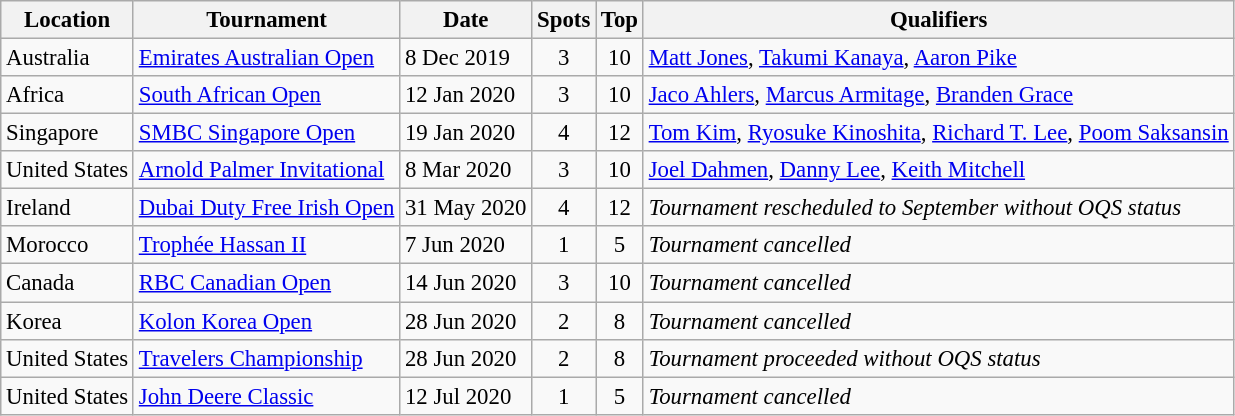<table class=wikitable style="font-size:95%">
<tr>
<th>Location</th>
<th>Tournament</th>
<th>Date</th>
<th align=center>Spots</th>
<th align=center>Top</th>
<th>Qualifiers</th>
</tr>
<tr>
<td>Australia</td>
<td><a href='#'>Emirates Australian Open</a></td>
<td>8 Dec 2019</td>
<td align=center>3</td>
<td align=center>10</td>
<td><a href='#'>Matt Jones</a>, <a href='#'>Takumi Kanaya</a>, <a href='#'>Aaron Pike</a></td>
</tr>
<tr>
<td>Africa</td>
<td><a href='#'>South African Open</a></td>
<td>12 Jan 2020</td>
<td align=center>3</td>
<td align=center>10</td>
<td><a href='#'>Jaco Ahlers</a>, <a href='#'>Marcus Armitage</a>, <a href='#'>Branden Grace</a></td>
</tr>
<tr>
<td>Singapore</td>
<td><a href='#'>SMBC Singapore Open</a></td>
<td>19 Jan 2020</td>
<td align=center>4</td>
<td align=center>12</td>
<td><a href='#'>Tom Kim</a>, <a href='#'>Ryosuke Kinoshita</a>, <a href='#'>Richard T. Lee</a>, <a href='#'>Poom Saksansin</a></td>
</tr>
<tr>
<td>United States</td>
<td><a href='#'>Arnold Palmer Invitational</a></td>
<td>8 Mar 2020</td>
<td align=center>3</td>
<td align=center>10</td>
<td><a href='#'>Joel Dahmen</a>, <a href='#'>Danny Lee</a>, <a href='#'>Keith Mitchell</a></td>
</tr>
<tr>
<td>Ireland</td>
<td><a href='#'>Dubai Duty Free Irish Open</a></td>
<td>31 May 2020</td>
<td align=center>4</td>
<td align=center>12</td>
<td><em>Tournament rescheduled to September without OQS status</em></td>
</tr>
<tr>
<td>Morocco</td>
<td><a href='#'>Trophée Hassan II</a></td>
<td>7 Jun 2020</td>
<td align=center>1</td>
<td align=center>5</td>
<td><em>Tournament cancelled</em></td>
</tr>
<tr>
<td>Canada</td>
<td><a href='#'>RBC Canadian Open</a></td>
<td>14 Jun 2020</td>
<td align=center>3</td>
<td align=center>10</td>
<td><em>Tournament cancelled</em></td>
</tr>
<tr>
<td>Korea</td>
<td><a href='#'>Kolon Korea Open</a></td>
<td>28 Jun 2020</td>
<td align=center>2</td>
<td align=center>8</td>
<td><em>Tournament cancelled</em></td>
</tr>
<tr>
<td>United States</td>
<td><a href='#'>Travelers Championship</a></td>
<td>28 Jun 2020</td>
<td align=center>2</td>
<td align=center>8</td>
<td><em>Tournament proceeded without OQS status</em></td>
</tr>
<tr>
<td>United States</td>
<td><a href='#'>John Deere Classic</a></td>
<td>12 Jul 2020</td>
<td align=center>1</td>
<td align=center>5</td>
<td><em>Tournament cancelled</em></td>
</tr>
</table>
